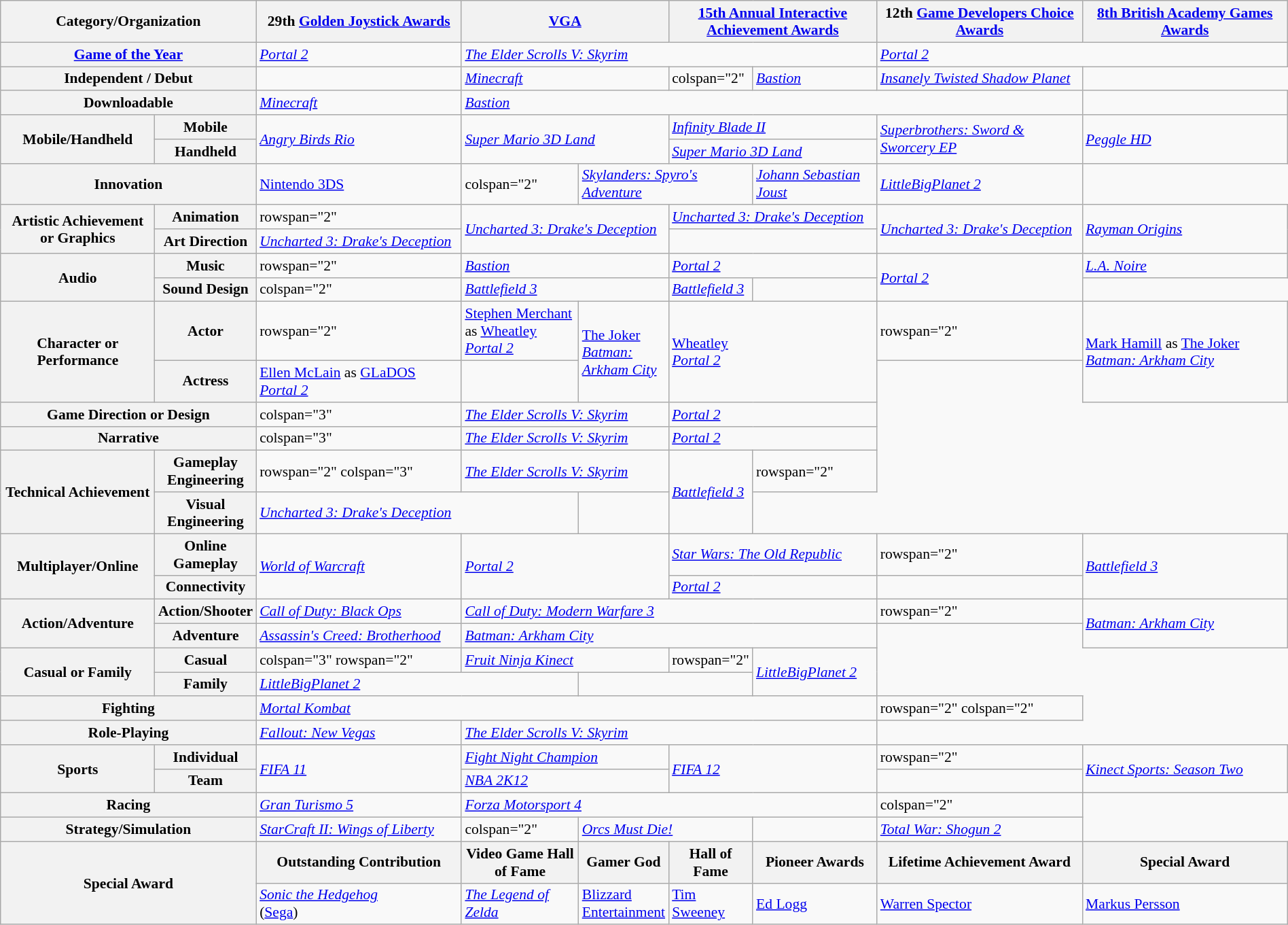<table class="wikitable" style="border:none; margin:0; width:100%; font-size: 90%;">
<tr>
<th style="width:17%;" colspan="2">Category/Organization</th>
<th style="width:16%;">29th <a href='#'>Golden Joystick Awards</a><br></th>
<th style="width:16%;" colspan="2"><a href='#'>VGA</a><br></th>
<th style="width:16%;" colspan="2"><a href='#'>15th Annual Interactive Achievement Awards</a><br></th>
<th style="width:16%;">12th <a href='#'>Game Developers Choice Awards</a><br></th>
<th style="width:16%;"><a href='#'>8th British Academy Games Awards</a><br></th>
</tr>
<tr>
<th scope="row" colspan="2"><a href='#'>Game of the Year</a></th>
<td><em><a href='#'>Portal 2</a></em></td>
<td colspan="4"><em><a href='#'>The Elder Scrolls V: Skyrim</a></em></td>
<td colspan="2"><em><a href='#'>Portal 2</a></em></td>
</tr>
<tr>
<th scope="row" colspan="2" style="width:9%;">Independent / Debut</th>
<td></td>
<td colspan="2"><em><a href='#'>Minecraft</a></em></td>
<td>colspan="2" </td>
<td><em><a href='#'>Bastion</a></em></td>
<td><em><a href='#'>Insanely Twisted Shadow Planet</a></em></td>
</tr>
<tr>
<th scope="row" style="width:12%;" colspan="2">Downloadable</th>
<td><em><a href='#'>Minecraft</a></em></td>
<td colspan="5"><em><a href='#'>Bastion</a></em></td>
<td></td>
</tr>
<tr>
<th scope="row" rowspan="2" style="width:12%;">Mobile/Handheld</th>
<th>Mobile</th>
<td rowspan="2"><em><a href='#'>Angry Birds Rio</a></em></td>
<td rowspan="2" colspan="2"><em><a href='#'>Super Mario 3D Land</a></em></td>
<td colspan="2"><em><a href='#'>Infinity Blade II</a></em></td>
<td rowspan="2"><em><a href='#'>Superbrothers: Sword & Sworcery EP</a></em></td>
<td rowspan="2"><em><a href='#'>Peggle HD</a></em></td>
</tr>
<tr>
<th scope="row">Handheld</th>
<td colspan="2"><em><a href='#'>Super Mario 3D Land</a></em></td>
</tr>
<tr>
<th scope="row" style="width:12%;" colspan="2">Innovation</th>
<td><a href='#'>Nintendo 3DS</a></td>
<td>colspan="2" </td>
<td colspan="2"><em><a href='#'>Skylanders: Spyro's Adventure</a></em></td>
<td><em><a href='#'>Johann Sebastian Joust</a></em></td>
<td><em><a href='#'>LittleBigPlanet 2</a></em></td>
</tr>
<tr>
<th scope="row" rowspan="2" style="width:9%;">Artistic Achievement<br>or Graphics</th>
<th>Animation</th>
<td>rowspan="2" </td>
<td rowspan="2" colspan="2"><em><a href='#'>Uncharted 3: Drake's Deception</a></em></td>
<td colspan="2"><em><a href='#'>Uncharted 3: Drake's Deception</a></em></td>
<td rowspan="2"><em><a href='#'>Uncharted 3: Drake's Deception</a></em></td>
<td rowspan="2"><em><a href='#'>Rayman Origins</a></em></td>
</tr>
<tr>
<th scope="row">Art Direction</th>
<td colspan="2"><em><a href='#'>Uncharted 3: Drake's Deception</a></em></td>
</tr>
<tr>
<th scope="row" rowspan="2" style="width:12%;">Audio</th>
<th>Music</th>
<td>rowspan="2" </td>
<td colspan="2"><em><a href='#'>Bastion</a></em></td>
<td colspan="2"><em><a href='#'>Portal 2</a></em></td>
<td rowspan="2"><em><a href='#'>Portal 2</a></em></td>
<td><em><a href='#'>L.A. Noire</a></em></td>
</tr>
<tr>
<th scope="row">Sound Design</th>
<td>colspan="2" </td>
<td colspan="2"><em><a href='#'>Battlefield 3</a></em></td>
<td><em><a href='#'>Battlefield 3</a></em></td>
</tr>
<tr>
<th scope="row" rowspan="2">Character or Performance</th>
<th>Actor</th>
<td>rowspan="2" </td>
<td><a href='#'>Stephen Merchant</a> as <a href='#'>Wheatley</a><br> <em><a href='#'>Portal 2</a></em></td>
<td rowspan="2"><a href='#'>The Joker</a><br><em><a href='#'>Batman: Arkham City</a></em></td>
<td rowspan="2" colspan="2"><a href='#'>Wheatley</a><br><em><a href='#'>Portal 2</a></em></td>
<td>rowspan="2" </td>
<td rowspan="2"><a href='#'>Mark Hamill</a> as <a href='#'>The Joker</a><br><em><a href='#'>Batman: Arkham City</a></em></td>
</tr>
<tr>
<th>Actress</th>
<td><a href='#'>Ellen McLain</a> as <a href='#'>GLaDOS</a><br><em><a href='#'>Portal 2</a></em></td>
</tr>
<tr>
<th scope="row" colspan="2">Game Direction or Design</th>
<td>colspan="3" </td>
<td colspan="2"><em><a href='#'>The Elder Scrolls V: Skyrim</a></em></td>
<td colspan="2"><em><a href='#'>Portal 2</a></em></td>
</tr>
<tr>
<th scope="row" colspan="2">Narrative</th>
<td>colspan="3" </td>
<td colspan="2"><em><a href='#'>The Elder Scrolls V: Skyrim</a></em></td>
<td colspan="2"><em><a href='#'>Portal 2</a></em></td>
</tr>
<tr>
<th scope="row" rowspan="2">Technical Achievement</th>
<th>Gameplay Engineering</th>
<td>rowspan="2" colspan="3" </td>
<td colspan="2"><em><a href='#'>The Elder Scrolls V: Skyrim</a></em></td>
<td rowspan="2"><em><a href='#'>Battlefield 3</a></em></td>
<td>rowspan="2" </td>
</tr>
<tr>
<th scope="row">Visual Engineering</th>
<td colspan="2"><em><a href='#'>Uncharted 3: Drake's Deception</a></em></td>
</tr>
<tr>
<th scope="row" rowspan="2">Multiplayer/Online</th>
<th>Online Gameplay</th>
<td rowspan="2"><em><a href='#'>World of Warcraft</a></em></td>
<td rowspan="2" colspan="2"><em><a href='#'>Portal 2</a></em></td>
<td colspan="2"><em><a href='#'>Star Wars: The Old Republic</a></em></td>
<td>rowspan="2" </td>
<td rowspan="2"><em><a href='#'>Battlefield 3</a></em></td>
</tr>
<tr>
<th scope="row">Connectivity</th>
<td colspan="2"><em><a href='#'>Portal 2</a></em></td>
</tr>
<tr>
<th scope="row" rowspan="2">Action/Adventure</th>
<th>Action/Shooter</th>
<td><em><a href='#'>Call of Duty: Black Ops</a></em></td>
<td colspan="4"><em><a href='#'>Call of Duty: Modern Warfare 3</a></em></td>
<td>rowspan="2" </td>
<td rowspan="2"><em><a href='#'>Batman: Arkham City</a></em></td>
</tr>
<tr>
<th scope="row">Adventure</th>
<td><em><a href='#'>Assassin's Creed: Brotherhood</a></em></td>
<td colspan="4"><em><a href='#'>Batman: Arkham City</a></em></td>
</tr>
<tr>
<th scope="row" rowspan="2">Casual or Family</th>
<th>Casual</th>
<td>colspan="3" rowspan="2" </td>
<td colspan="2"><em><a href='#'>Fruit Ninja Kinect</a></em></td>
<td>rowspan="2" </td>
<td rowspan="2"><em><a href='#'>LittleBigPlanet 2</a></em></td>
</tr>
<tr>
<th>Family</th>
<td colspan="2"><em><a href='#'>LittleBigPlanet 2</a></em></td>
</tr>
<tr>
<th scope="row" colspan="2">Fighting</th>
<td colspan="5"><em><a href='#'>Mortal Kombat</a></em></td>
<td>rowspan="2" colspan="2" </td>
</tr>
<tr>
<th scope="row" colspan="2">Role-Playing</th>
<td><em><a href='#'>Fallout: New Vegas</a></em></td>
<td colspan="4"><em><a href='#'>The Elder Scrolls V: Skyrim</a></em></td>
</tr>
<tr>
<th scope="row" rowspan="2">Sports</th>
<th>Individual</th>
<td rowspan="2"><em><a href='#'>FIFA 11</a></em></td>
<td colspan="2"><em><a href='#'>Fight Night Champion</a></em></td>
<td rowspan="2" colspan="2"><em><a href='#'>FIFA 12</a></em></td>
<td>rowspan="2" </td>
<td rowspan="2"><em><a href='#'>Kinect Sports: Season Two</a></em></td>
</tr>
<tr>
<th>Team</th>
<td colspan="2"><em><a href='#'>NBA 2K12</a></em></td>
</tr>
<tr>
<th scope="row" colspan="2">Racing</th>
<td><em><a href='#'>Gran Turismo 5</a></em></td>
<td colspan="4"><em><a href='#'>Forza Motorsport 4</a></em></td>
<td>colspan="2" </td>
</tr>
<tr>
<th scope="row" colspan="2">Strategy/Simulation</th>
<td><em><a href='#'>StarCraft II: Wings of Liberty</a></em></td>
<td>colspan="2" </td>
<td colspan="2"><em><a href='#'>Orcs Must Die!</a></em></td>
<td></td>
<td><em><a href='#'>Total War: Shogun 2</a></em></td>
</tr>
<tr>
<th scope="row" colspan="2" rowspan="2">Special Award</th>
<th>Outstanding Contribution</th>
<th>Video Game Hall of Fame</th>
<th>Gamer God</th>
<th>Hall of Fame</th>
<th>Pioneer Awards</th>
<th>Lifetime Achievement Award</th>
<th>Special Award</th>
</tr>
<tr>
<td><em><a href='#'>Sonic the Hedgehog</a></em><br>(<a href='#'>Sega</a>)</td>
<td><em><a href='#'>The Legend of Zelda</a></em></td>
<td><a href='#'>Blizzard Entertainment</a></td>
<td><a href='#'>Tim Sweeney</a></td>
<td><a href='#'>Ed Logg</a></td>
<td><a href='#'>Warren Spector</a></td>
<td><a href='#'>Markus Persson</a></td>
</tr>
</table>
